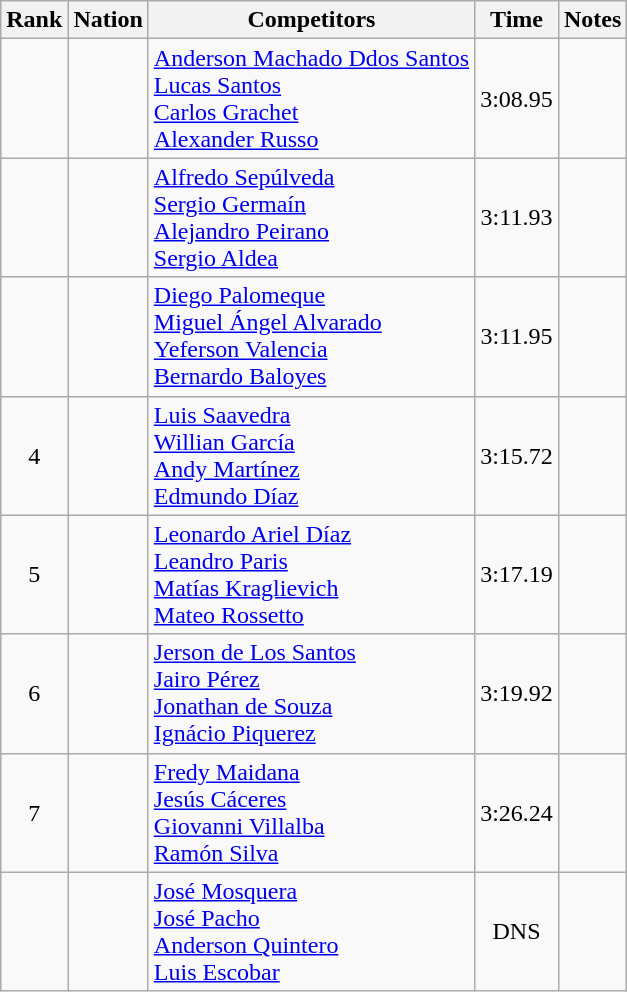<table class="wikitable sortable" style="text-align:center">
<tr>
<th>Rank</th>
<th>Nation</th>
<th>Competitors</th>
<th>Time</th>
<th>Notes</th>
</tr>
<tr>
<td></td>
<td align=left></td>
<td align=left><a href='#'>Anderson Machado Ddos Santos</a><br><a href='#'>Lucas Santos</a><br><a href='#'>Carlos Grachet</a><br><a href='#'>Alexander Russo</a></td>
<td>3:08.95</td>
<td></td>
</tr>
<tr>
<td></td>
<td align=left></td>
<td align=left><a href='#'>Alfredo Sepúlveda</a><br><a href='#'>Sergio Germaín</a><br><a href='#'>Alejandro Peirano</a><br><a href='#'>Sergio Aldea</a></td>
<td>3:11.93</td>
<td></td>
</tr>
<tr>
<td></td>
<td align=left></td>
<td align=left><a href='#'>Diego Palomeque</a><br><a href='#'>Miguel Ángel Alvarado</a><br><a href='#'>Yeferson Valencia</a><br><a href='#'>Bernardo Baloyes</a></td>
<td>3:11.95</td>
<td></td>
</tr>
<tr>
<td>4</td>
<td align=left></td>
<td align=left><a href='#'>Luis Saavedra</a><br><a href='#'>Willian García</a><br><a href='#'>Andy Martínez</a><br><a href='#'>Edmundo Díaz</a></td>
<td>3:15.72</td>
<td></td>
</tr>
<tr>
<td>5</td>
<td align=left></td>
<td align=left><a href='#'>Leonardo Ariel Díaz</a><br><a href='#'>Leandro Paris</a><br><a href='#'>Matías Kraglievich</a><br><a href='#'>Mateo Rossetto</a></td>
<td>3:17.19</td>
<td></td>
</tr>
<tr>
<td>6</td>
<td align=left></td>
<td align=left><a href='#'>Jerson de Los Santos</a><br><a href='#'>Jairo Pérez</a><br><a href='#'>Jonathan de Souza</a><br><a href='#'>Ignácio Piquerez</a></td>
<td>3:19.92</td>
<td></td>
</tr>
<tr>
<td>7</td>
<td align=left></td>
<td align=left><a href='#'>Fredy Maidana</a><br><a href='#'>Jesús Cáceres</a><br><a href='#'>Giovanni Villalba</a><br><a href='#'>Ramón Silva</a></td>
<td>3:26.24</td>
<td></td>
</tr>
<tr>
<td></td>
<td align=left></td>
<td align=left><a href='#'>José Mosquera</a><br><a href='#'>José Pacho</a><br><a href='#'>Anderson Quintero</a><br><a href='#'>Luis Escobar</a></td>
<td>DNS</td>
<td></td>
</tr>
</table>
